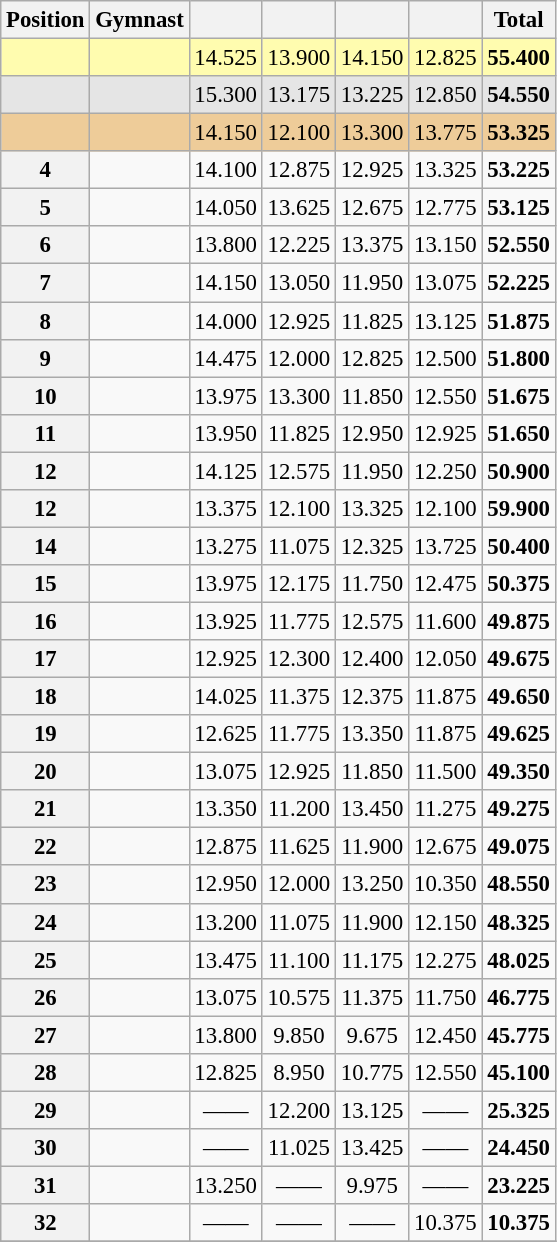<table class="wikitable sortable" style="text-align:center; font-size:95%">
<tr>
<th>Position</th>
<th>Gymnast</th>
<th></th>
<th></th>
<th></th>
<th></th>
<th>Total</th>
</tr>
<tr bgcolor=fffcaf>
<td></td>
<td align=left></td>
<td>14.525</td>
<td>13.900</td>
<td>14.150</td>
<td>12.825</td>
<td><strong>55.400</strong></td>
</tr>
<tr bgcolor=e5e5e5>
<td></td>
<td align=left></td>
<td>15.300</td>
<td>13.175</td>
<td>13.225</td>
<td>12.850</td>
<td><strong>54.550</strong></td>
</tr>
<tr bgcolor=eecc99>
<td></td>
<td align=left></td>
<td>14.150</td>
<td>12.100</td>
<td>13.300</td>
<td>13.775</td>
<td><strong>53.325</strong></td>
</tr>
<tr>
<th><strong>4</strong></th>
<td align=left></td>
<td>14.100</td>
<td>12.875</td>
<td>12.925</td>
<td>13.325</td>
<td><strong>53.225</strong></td>
</tr>
<tr>
<th><strong>5</strong></th>
<td align=left></td>
<td>14.050</td>
<td>13.625</td>
<td>12.675</td>
<td>12.775</td>
<td><strong>53.125</strong></td>
</tr>
<tr>
<th><strong>6</strong></th>
<td align=left></td>
<td>13.800</td>
<td>12.225</td>
<td>13.375</td>
<td>13.150</td>
<td><strong>52.550</strong></td>
</tr>
<tr>
<th><strong>7</strong></th>
<td align=left></td>
<td>14.150</td>
<td>13.050</td>
<td>11.950</td>
<td>13.075</td>
<td><strong>52.225</strong></td>
</tr>
<tr>
<th><strong>8</strong></th>
<td align=left></td>
<td>14.000</td>
<td>12.925</td>
<td>11.825</td>
<td>13.125</td>
<td><strong>51.875</strong></td>
</tr>
<tr>
<th><strong>9</strong></th>
<td align=left></td>
<td>14.475</td>
<td>12.000</td>
<td>12.825</td>
<td>12.500</td>
<td><strong>51.800</strong></td>
</tr>
<tr>
<th><strong>10</strong></th>
<td align=left></td>
<td>13.975</td>
<td>13.300</td>
<td>11.850</td>
<td>12.550</td>
<td><strong>51.675</strong></td>
</tr>
<tr>
<th><strong>11</strong></th>
<td align=left></td>
<td>13.950</td>
<td>11.825</td>
<td>12.950</td>
<td>12.925</td>
<td><strong>51.650</strong></td>
</tr>
<tr>
<th><strong>12</strong></th>
<td align=left></td>
<td>14.125</td>
<td>12.575</td>
<td>11.950</td>
<td>12.250</td>
<td><strong>50.900</strong></td>
</tr>
<tr>
<th><strong>12</strong></th>
<td align=left></td>
<td>13.375</td>
<td>12.100</td>
<td>13.325</td>
<td>12.100</td>
<td><strong>59.900</strong></td>
</tr>
<tr>
<th><strong>14</strong></th>
<td align=left></td>
<td>13.275</td>
<td>11.075</td>
<td>12.325</td>
<td>13.725</td>
<td><strong>50.400</strong></td>
</tr>
<tr>
<th><strong>15</strong></th>
<td align=left></td>
<td>13.975</td>
<td>12.175</td>
<td>11.750</td>
<td>12.475</td>
<td><strong>50.375</strong></td>
</tr>
<tr>
<th><strong>16</strong></th>
<td align=left></td>
<td>13.925</td>
<td>11.775</td>
<td>12.575</td>
<td>11.600</td>
<td><strong>49.875</strong></td>
</tr>
<tr>
<th><strong>17</strong></th>
<td align=left></td>
<td>12.925</td>
<td>12.300</td>
<td>12.400</td>
<td>12.050</td>
<td><strong>49.675</strong></td>
</tr>
<tr>
<th><strong>18</strong></th>
<td align=left></td>
<td>14.025</td>
<td>11.375</td>
<td>12.375</td>
<td>11.875</td>
<td><strong>49.650</strong></td>
</tr>
<tr>
<th><strong>19</strong></th>
<td align=left></td>
<td>12.625</td>
<td>11.775</td>
<td>13.350</td>
<td>11.875</td>
<td><strong>49.625</strong></td>
</tr>
<tr>
<th><strong>20</strong></th>
<td align=left></td>
<td>13.075</td>
<td>12.925</td>
<td>11.850</td>
<td>11.500</td>
<td><strong>49.350</strong></td>
</tr>
<tr>
<th><strong>21</strong></th>
<td align=left></td>
<td>13.350</td>
<td>11.200</td>
<td>13.450</td>
<td>11.275</td>
<td><strong>49.275</strong></td>
</tr>
<tr>
<th><strong>22</strong></th>
<td align=left></td>
<td>12.875</td>
<td>11.625</td>
<td>11.900</td>
<td>12.675</td>
<td><strong>49.075</strong></td>
</tr>
<tr>
<th><strong>23</strong></th>
<td align=left></td>
<td>12.950</td>
<td>12.000</td>
<td>13.250</td>
<td>10.350</td>
<td><strong>48.550</strong></td>
</tr>
<tr>
<th><strong>24</strong></th>
<td align=left></td>
<td>13.200</td>
<td>11.075</td>
<td>11.900</td>
<td>12.150</td>
<td><strong>48.325</strong></td>
</tr>
<tr>
<th><strong>25</strong></th>
<td align=left></td>
<td>13.475</td>
<td>11.100</td>
<td>11.175</td>
<td>12.275</td>
<td><strong>48.025</strong></td>
</tr>
<tr>
<th><strong>26</strong></th>
<td align=left></td>
<td>13.075</td>
<td>10.575</td>
<td>11.375</td>
<td>11.750</td>
<td><strong>46.775</strong></td>
</tr>
<tr>
<th><strong>27</strong></th>
<td align=left></td>
<td>13.800</td>
<td>9.850</td>
<td>9.675</td>
<td>12.450</td>
<td><strong>45.775</strong></td>
</tr>
<tr>
<th><strong>28</strong></th>
<td align=left></td>
<td>12.825</td>
<td>8.950</td>
<td>10.775</td>
<td>12.550</td>
<td><strong>45.100</strong></td>
</tr>
<tr>
<th><strong>29</strong></th>
<td align=left></td>
<td>——</td>
<td>12.200</td>
<td>13.125</td>
<td>——</td>
<td><strong>25.325</strong></td>
</tr>
<tr>
<th><strong>30</strong></th>
<td align=left></td>
<td>——</td>
<td>11.025</td>
<td>13.425</td>
<td>——</td>
<td><strong>24.450</strong></td>
</tr>
<tr>
<th><strong>31</strong></th>
<td align=left></td>
<td>13.250</td>
<td>——</td>
<td>9.975</td>
<td>——</td>
<td><strong>23.225</strong></td>
</tr>
<tr>
<th><strong>32</strong></th>
<td align=left></td>
<td>——</td>
<td>——</td>
<td>——</td>
<td>10.375</td>
<td><strong>10.375</strong></td>
</tr>
<tr>
</tr>
</table>
